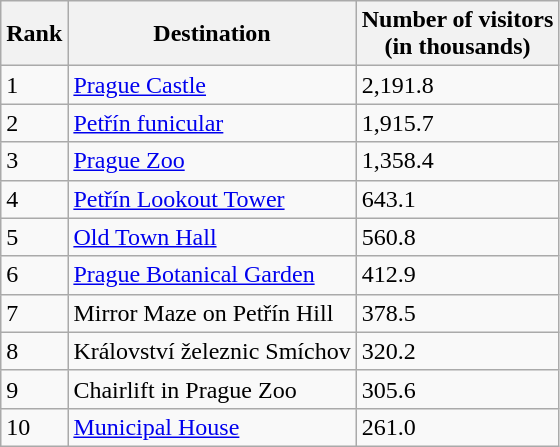<table class="wikitable sortable">
<tr>
<th>Rank</th>
<th>Destination</th>
<th>Number of visitors<br>(in thousands)</th>
</tr>
<tr>
<td>1</td>
<td><a href='#'>Prague Castle</a></td>
<td>2,191.8</td>
</tr>
<tr>
<td>2</td>
<td><a href='#'>Petřín funicular</a></td>
<td>1,915.7</td>
</tr>
<tr>
<td>3</td>
<td><a href='#'>Prague Zoo</a></td>
<td>1,358.4</td>
</tr>
<tr>
<td>4</td>
<td><a href='#'>Petřín Lookout Tower</a></td>
<td>643.1</td>
</tr>
<tr>
<td>5</td>
<td><a href='#'>Old Town Hall</a></td>
<td>560.8</td>
</tr>
<tr>
<td>6</td>
<td><a href='#'>Prague Botanical Garden</a></td>
<td>412.9</td>
</tr>
<tr>
<td>7</td>
<td>Mirror Maze on Petřín Hill</td>
<td>378.5</td>
</tr>
<tr>
<td>8</td>
<td>Království železnic Smíchov</td>
<td>320.2</td>
</tr>
<tr>
<td>9</td>
<td>Chairlift in Prague Zoo</td>
<td>305.6</td>
</tr>
<tr>
<td>10</td>
<td><a href='#'>Municipal House</a></td>
<td>261.0</td>
</tr>
</table>
